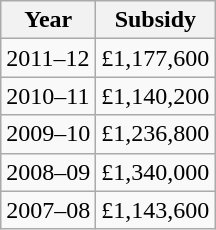<table class="wikitable">
<tr>
<th>Year</th>
<th>Subsidy</th>
</tr>
<tr>
<td>2011–12</td>
<td>£1,177,600</td>
</tr>
<tr>
<td>2010–11</td>
<td>£1,140,200</td>
</tr>
<tr>
<td>2009–10</td>
<td>£1,236,800</td>
</tr>
<tr>
<td>2008–09</td>
<td>£1,340,000</td>
</tr>
<tr>
<td>2007–08</td>
<td>£1,143,600</td>
</tr>
</table>
